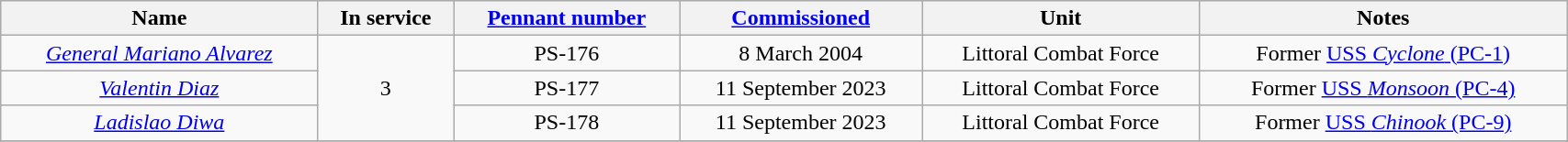<table class="wikitable" width="90%" style="text-align: center">
<tr bgcolor="lavender">
<th>Name</th>
<th><strong>In service</strong></th>
<th><a href='#'>Pennant number</a></th>
<th><a href='#'>Commissioned</a></th>
<th>Unit</th>
<th>Notes</th>
</tr>
<tr>
<td valign="top"><a href='#'><em>General Mariano Alvarez</em></a></td>
<td rowspan="3">3</td>
<td>PS-176</td>
<td>8 March 2004</td>
<td>Littoral Combat Force</td>
<td>Former <a href='#'>USS <em>Cyclone</em> (PC-1)</a></td>
</tr>
<tr>
<td><a href='#'><em>Valentin Diaz</em></a></td>
<td>PS-177</td>
<td>11 September 2023</td>
<td>Littoral Combat Force</td>
<td>Former <a href='#'>USS <em>Monsoon</em> (PC-4)</a></td>
</tr>
<tr>
<td><a href='#'><em>Ladislao Diwa</em></a></td>
<td>PS-178</td>
<td>11 September 2023</td>
<td>Littoral Combat Force</td>
<td>Former <a href='#'>USS <em>Chinook</em> (PC-9)</a></td>
</tr>
<tr>
</tr>
</table>
